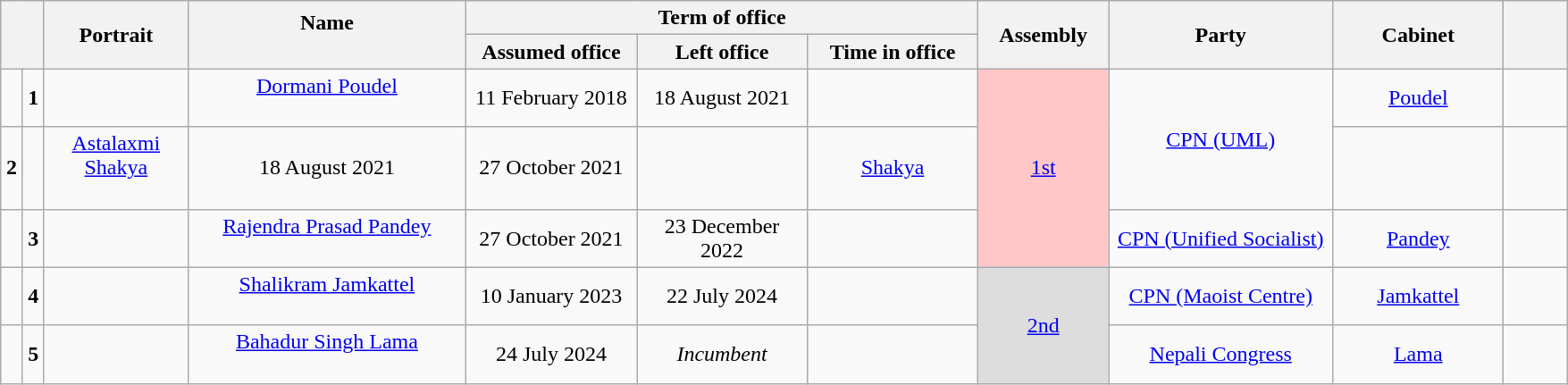<table class="wikitable sortable" style="text-align:center;">
<tr>
<th colspan="2" rowspan="2" width="25px"></th>
<th rowspan="2" width="100px">Portrait</th>
<th rowspan="2" width="200px">Name<br><br></th>
<th colspan="3">Term of office</th>
<th rowspan="2" width="90px">Assembly<br></th>
<th rowspan="2" width="160px">Party</th>
<th rowspan="2" width="120px">Cabinet</th>
<th rowspan="2" width="40px"></th>
</tr>
<tr>
<th width="120px">Assumed office</th>
<th width="120px">Left office</th>
<th width="120px">Time in office</th>
</tr>
<tr>
<td></td>
<td><strong>1</strong></td>
<td></td>
<td><a href='#'>Dormani Poudel</a><br><br></td>
<td>11 February 2018</td>
<td>18 August 2021</td>
<td></td>
<td rowspan="3" bgcolor="ffc7c7"><a href='#'>1st</a><br></td>
<td rowspan="2"><a href='#'>CPN (UML)</a></td>
<td><a href='#'>Poudel</a></td>
<td></td>
</tr>
<tr>
<td><strong>2</strong></td>
<td></td>
<td><a href='#'>Astalaxmi Shakya</a><br><br></td>
<td>18 August 2021</td>
<td>27 October 2021</td>
<td></td>
<td><a href='#'>Shakya</a></td>
<td></td>
</tr>
<tr>
<td></td>
<td><strong>3</strong></td>
<td></td>
<td><a href='#'>Rajendra Prasad Pandey</a><br><br></td>
<td>27 October 2021</td>
<td>23 December 2022</td>
<td></td>
<td><a href='#'>CPN (Unified Socialist)</a></td>
<td><a href='#'>Pandey</a></td>
<td></td>
</tr>
<tr>
<td></td>
<td><strong>4</strong></td>
<td></td>
<td><a href='#'>Shalikram Jamkattel</a><br><br></td>
<td>10 January 2023</td>
<td>22 July 2024</td>
<td></td>
<td rowspan="2" bgcolor="dddddd"><a href='#'>2nd</a><br></td>
<td><a href='#'>CPN (Maoist Centre)</a></td>
<td><a href='#'>Jamkattel</a></td>
<td></td>
</tr>
<tr>
<td></td>
<td><strong>5</strong></td>
<td></td>
<td><a href='#'>Bahadur Singh Lama</a><br><br></td>
<td>24 July 2024</td>
<td><em>Incumbent</em></td>
<td></td>
<td><a href='#'>Nepali Congress</a></td>
<td><a href='#'>Lama</a></td>
<td></td>
</tr>
</table>
